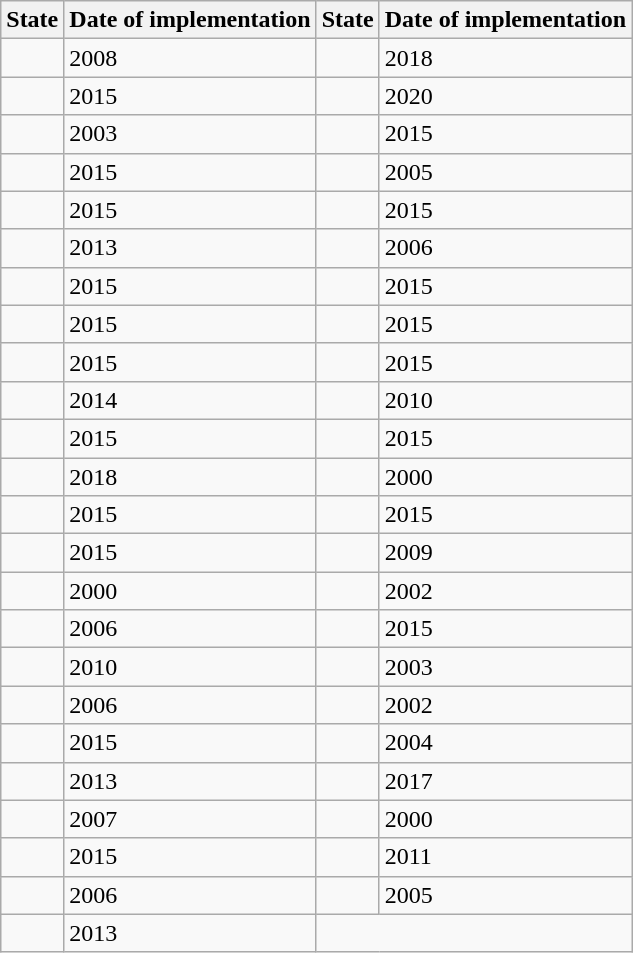<table class="wikitable">
<tr>
<th>State</th>
<th>Date of implementation</th>
<th>State</th>
<th>Date of implementation</th>
</tr>
<tr>
<td></td>
<td>2008</td>
<td></td>
<td>2018</td>
</tr>
<tr>
<td></td>
<td>2015</td>
<td></td>
<td>2020</td>
</tr>
<tr>
<td></td>
<td>2003</td>
<td></td>
<td>2015</td>
</tr>
<tr>
<td></td>
<td>2015</td>
<td></td>
<td>2005</td>
</tr>
<tr>
<td></td>
<td>2015</td>
<td></td>
<td>2015</td>
</tr>
<tr>
<td></td>
<td>2013</td>
<td></td>
<td>2006</td>
</tr>
<tr>
<td></td>
<td>2015</td>
<td></td>
<td>2015</td>
</tr>
<tr>
<td></td>
<td>2015</td>
<td></td>
<td>2015</td>
</tr>
<tr>
<td></td>
<td>2015</td>
<td></td>
<td>2015</td>
</tr>
<tr>
<td></td>
<td>2014</td>
<td></td>
<td>2010</td>
</tr>
<tr>
<td></td>
<td>2015</td>
<td></td>
<td>2015</td>
</tr>
<tr>
<td></td>
<td>2018</td>
<td></td>
<td>2000</td>
</tr>
<tr>
<td></td>
<td>2015</td>
<td></td>
<td>2015</td>
</tr>
<tr>
<td></td>
<td>2015</td>
<td></td>
<td>2009</td>
</tr>
<tr>
<td></td>
<td>2000</td>
<td></td>
<td>2002</td>
</tr>
<tr>
<td></td>
<td>2006</td>
<td></td>
<td>2015</td>
</tr>
<tr>
<td></td>
<td>2010</td>
<td></td>
<td>2003</td>
</tr>
<tr>
<td></td>
<td>2006</td>
<td></td>
<td>2002</td>
</tr>
<tr>
<td></td>
<td>2015</td>
<td></td>
<td>2004</td>
</tr>
<tr>
<td></td>
<td>2013</td>
<td></td>
<td>2017</td>
</tr>
<tr>
<td></td>
<td>2007</td>
<td></td>
<td>2000</td>
</tr>
<tr>
<td></td>
<td>2015</td>
<td></td>
<td>2011</td>
</tr>
<tr>
<td></td>
<td>2006</td>
<td></td>
<td>2005</td>
</tr>
<tr>
<td></td>
<td>2013</td>
</tr>
</table>
